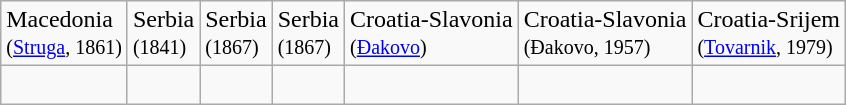<table class="wikitable">
<tr>
<td>Macedonia<br><small>(<a href='#'>Struga</a>, 1861)</small></td>
<td>Serbia<br><small>(1841)</small></td>
<td>Serbia<br><small>(1867)</small></td>
<td>Serbia<br><small>(1867)</small></td>
<td>Croatia-Slavonia<br><small>(<a href='#'>Đakovo</a>)</small></td>
<td>Croatia-Slavonia<br><small>(Đakovo, 1957)</small></td>
<td>Croatia-Srijem<br><small>(<a href='#'>Tovarnik</a>, 1979)</small></td>
</tr>
<tr>
<td><br></td>
<td><br></td>
<td><br></td>
<td><br></td>
<td><br></td>
<td><br></td>
<td><br></td>
</tr>
</table>
